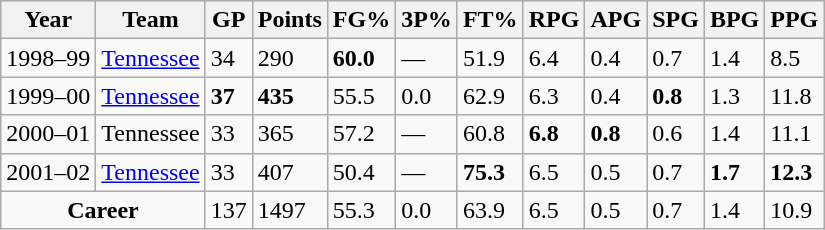<table class="wikitable sortable">
<tr>
<th>Year</th>
<th>Team</th>
<th>GP</th>
<th>Points</th>
<th>FG%</th>
<th>3P%</th>
<th>FT%</th>
<th>RPG</th>
<th>APG</th>
<th>SPG</th>
<th>BPG</th>
<th>PPG</th>
</tr>
<tr>
<td>1998–99</td>
<td><a href='#'>Tennessee</a></td>
<td>34</td>
<td>290</td>
<td><strong>60.0</strong></td>
<td>—</td>
<td>51.9</td>
<td>6.4</td>
<td>0.4</td>
<td>0.7</td>
<td>1.4</td>
<td>8.5</td>
</tr>
<tr>
<td>1999–00</td>
<td><a href='#'>Tennessee</a></td>
<td><strong>37</strong></td>
<td><strong>435</strong></td>
<td>55.5</td>
<td>0.0</td>
<td>62.9</td>
<td>6.3</td>
<td>0.4</td>
<td><strong>0.8</strong></td>
<td>1.3</td>
<td>11.8</td>
</tr>
<tr>
<td>2000–01</td>
<td>Tennessee</td>
<td>33</td>
<td>365</td>
<td>57.2</td>
<td>—</td>
<td>60.8</td>
<td><strong>6.8</strong></td>
<td><strong>0.8</strong></td>
<td>0.6</td>
<td>1.4</td>
<td>11.1</td>
</tr>
<tr>
<td>2001–02</td>
<td><a href='#'>Tennessee</a></td>
<td>33</td>
<td>407</td>
<td>50.4</td>
<td>—</td>
<td><strong>75.3</strong></td>
<td>6.5</td>
<td>0.5</td>
<td>0.7</td>
<td><strong>1.7</strong></td>
<td><strong>12.3</strong></td>
</tr>
<tr class="sortbottom">
<td colspan=2 align=center><strong>Career</strong></td>
<td>137</td>
<td>1497</td>
<td>55.3</td>
<td>0.0</td>
<td>63.9</td>
<td>6.5</td>
<td>0.5</td>
<td>0.7</td>
<td>1.4</td>
<td>10.9</td>
</tr>
</table>
